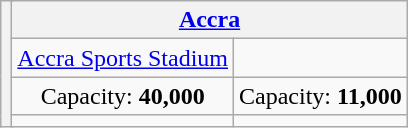<table class="wikitable" style="margin:1em auto; text-align:center">
<tr>
<th rowspan="8" colspan="2"></th>
<th colspan=2><a href='#'>Accra</a></th>
</tr>
<tr>
<td><a href='#'>Accra Sports Stadium</a></td>
<td></td>
</tr>
<tr>
<td>Capacity: <strong>40,000</strong></td>
<td>Capacity: <strong>11,000</strong></td>
</tr>
<tr>
<td></td>
<td></td>
</tr>
</table>
